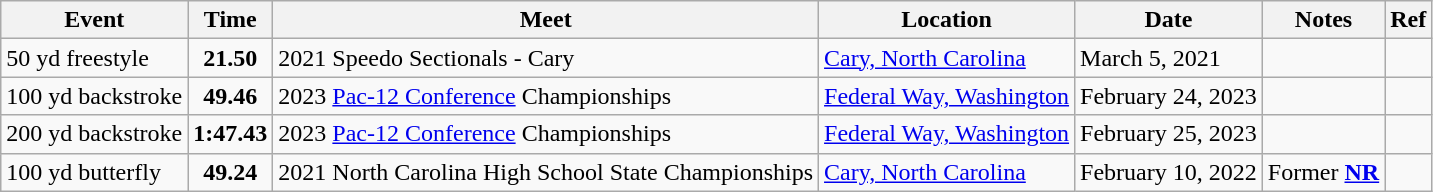<table class="wikitable">
<tr>
<th>Event</th>
<th>Time</th>
<th>Meet</th>
<th>Location</th>
<th>Date</th>
<th>Notes</th>
<th>Ref</th>
</tr>
<tr>
<td>50 yd freestyle</td>
<td style="text-align:center;"><strong>21.50</strong></td>
<td>2021 Speedo Sectionals - Cary</td>
<td><a href='#'>Cary, North Carolina</a></td>
<td>March 5, 2021</td>
<td style="text-align:center;"></td>
<td style="text-align:center;"></td>
</tr>
<tr>
<td>100 yd backstroke</td>
<td style="text-align:center;"><strong>49.46</strong></td>
<td>2023 <a href='#'>Pac-12 Conference</a> Championships</td>
<td><a href='#'>Federal Way, Washington</a></td>
<td>February 24, 2023</td>
<td style="text-align:center;"></td>
<td style="text-align:center;"></td>
</tr>
<tr>
<td>200 yd backstroke</td>
<td style="text-align:center;"><strong>1:47.43</strong></td>
<td>2023 <a href='#'>Pac-12 Conference</a> Championships</td>
<td><a href='#'>Federal Way, Washington</a></td>
<td>February 25, 2023</td>
<td style="text-align:center;"></td>
<td style="text-align:center;"></td>
</tr>
<tr>
<td>100 yd butterfly</td>
<td style="text-align:center;"><strong>49.24</strong></td>
<td>2021 North Carolina High School State Championships</td>
<td><a href='#'>Cary, North Carolina</a></td>
<td>February 10, 2022</td>
<td style="text-align:center;">Former <strong><a href='#'>NR</a></strong></td>
<td style="text-align:center;"></td>
</tr>
</table>
